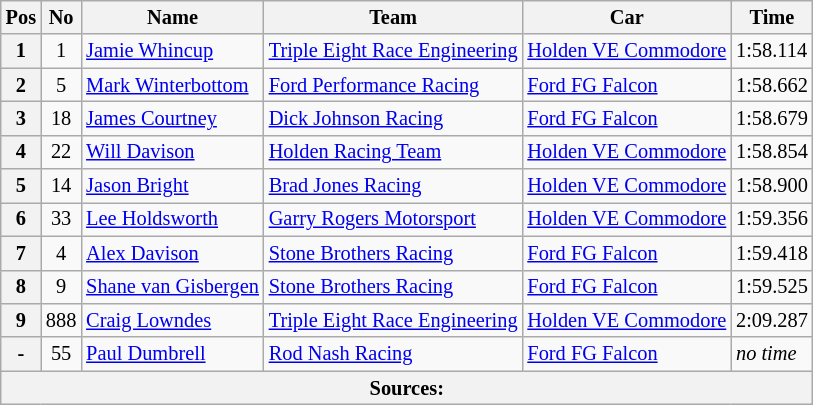<table class="wikitable" style="font-size: 85%;">
<tr>
<th>Pos</th>
<th>No</th>
<th>Name</th>
<th>Team</th>
<th>Car</th>
<th>Time</th>
</tr>
<tr>
<th>1</th>
<td align="center">1</td>
<td> <a href='#'>Jamie Whincup</a></td>
<td><a href='#'>Triple Eight Race Engineering</a></td>
<td><a href='#'>Holden VE Commodore</a></td>
<td>1:58.114</td>
</tr>
<tr>
<th>2</th>
<td align="center">5</td>
<td> <a href='#'>Mark Winterbottom</a></td>
<td><a href='#'>Ford Performance Racing</a></td>
<td><a href='#'>Ford FG Falcon</a></td>
<td>1:58.662</td>
</tr>
<tr>
<th>3</th>
<td align="center">18</td>
<td> <a href='#'>James Courtney</a></td>
<td><a href='#'>Dick Johnson Racing</a></td>
<td><a href='#'>Ford FG Falcon</a></td>
<td>1:58.679</td>
</tr>
<tr>
<th>4</th>
<td align="center">22</td>
<td> <a href='#'>Will Davison</a></td>
<td><a href='#'>Holden Racing Team</a></td>
<td><a href='#'>Holden VE Commodore</a></td>
<td>1:58.854</td>
</tr>
<tr>
<th>5</th>
<td align="center">14</td>
<td> <a href='#'>Jason Bright</a></td>
<td><a href='#'>Brad Jones Racing</a></td>
<td><a href='#'>Holden VE Commodore</a></td>
<td>1:58.900</td>
</tr>
<tr>
<th>6</th>
<td align="center">33</td>
<td> <a href='#'>Lee Holdsworth</a></td>
<td><a href='#'>Garry Rogers Motorsport</a></td>
<td><a href='#'>Holden VE Commodore</a></td>
<td>1:59.356</td>
</tr>
<tr>
<th>7</th>
<td align="center">4</td>
<td> <a href='#'>Alex Davison</a></td>
<td><a href='#'>Stone Brothers Racing</a></td>
<td><a href='#'>Ford FG Falcon</a></td>
<td>1:59.418</td>
</tr>
<tr>
<th>8</th>
<td align="center">9</td>
<td> <a href='#'>Shane van Gisbergen</a></td>
<td><a href='#'>Stone Brothers Racing</a></td>
<td><a href='#'>Ford FG Falcon</a></td>
<td>1:59.525</td>
</tr>
<tr>
<th>9</th>
<td align="center">888</td>
<td> <a href='#'>Craig Lowndes</a></td>
<td><a href='#'>Triple Eight Race Engineering</a></td>
<td><a href='#'>Holden VE Commodore</a></td>
<td>2:09.287</td>
</tr>
<tr>
<th>-</th>
<td align="center">55</td>
<td> <a href='#'>Paul Dumbrell</a></td>
<td><a href='#'>Rod Nash Racing</a></td>
<td><a href='#'>Ford FG Falcon</a></td>
<td><em>no time</em></td>
</tr>
<tr>
<th colspan="6">Sources:</th>
</tr>
</table>
